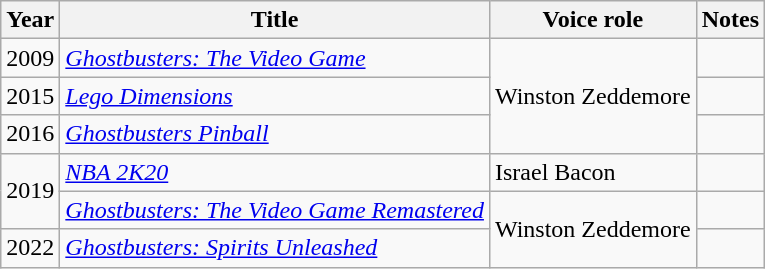<table class="wikitable sortable">
<tr>
<th>Year</th>
<th>Title</th>
<th>Voice role</th>
<th>Notes</th>
</tr>
<tr>
<td>2009</td>
<td><em><a href='#'>Ghostbusters: The Video Game</a></em></td>
<td rowspan="3">Winston Zeddemore</td>
<td></td>
</tr>
<tr>
<td>2015</td>
<td><em><a href='#'>Lego Dimensions</a></em></td>
<td></td>
</tr>
<tr>
<td>2016</td>
<td><em><a href='#'>Ghostbusters Pinball</a></em></td>
<td></td>
</tr>
<tr>
<td rowspan="2">2019</td>
<td><em><a href='#'>NBA 2K20</a></em></td>
<td>Israel Bacon</td>
<td></td>
</tr>
<tr>
<td><em><a href='#'>Ghostbusters: The Video Game Remastered</a></em></td>
<td rowspan="2">Winston Zeddemore</td>
<td></td>
</tr>
<tr>
<td>2022</td>
<td><em><a href='#'>Ghostbusters: Spirits Unleashed</a></em></td>
<td></td>
</tr>
</table>
